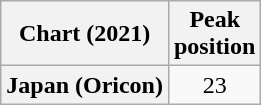<table class="wikitable sortable plainrowheaders" style="text-align:center">
<tr>
<th scope="col">Chart (2021)</th>
<th scope="col">Peak<br>position</th>
</tr>
<tr>
<th scope="row">Japan (Oricon)<br></th>
<td>23</td>
</tr>
</table>
